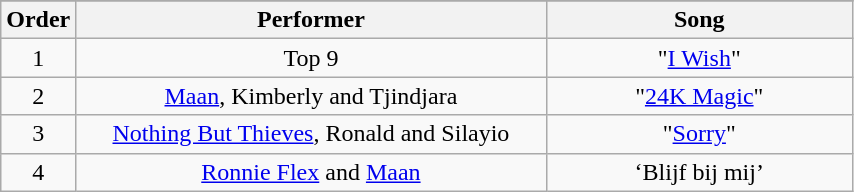<table class="wikitable" style="text-align:center; width:45%;">
<tr>
</tr>
<tr>
<th style="width:01%;">Order</th>
<th style="width:60%;">Performer</th>
<th style="width:39%;">Song</th>
</tr>
<tr>
<td>1</td>
<td>Top 9</td>
<td>"<a href='#'>I Wish</a>"</td>
</tr>
<tr>
<td>2</td>
<td><a href='#'>Maan</a>, Kimberly and Tjindjara</td>
<td>"<a href='#'>24K Magic</a>"</td>
</tr>
<tr>
<td>3</td>
<td><a href='#'>Nothing But Thieves</a>, Ronald and Silayio</td>
<td>"<a href='#'>Sorry</a>"</td>
</tr>
<tr>
<td>4</td>
<td><a href='#'>Ronnie Flex</a> and <a href='#'>Maan</a></td>
<td>‘Blijf bij mij’</td>
</tr>
</table>
